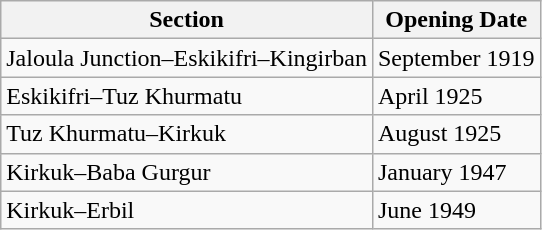<table class="wikitable sortable">
<tr class="hintergrundfarbe5">
<th>Section</th>
<th>Opening Date</th>
</tr>
<tr>
<td>Jaloula Junction–Eskikifri–Kingirban</td>
<td>September 1919</td>
</tr>
<tr>
<td>Eskikifri–Tuz Khurmatu</td>
<td>April 1925</td>
</tr>
<tr>
<td>Tuz Khurmatu–Kirkuk</td>
<td>August 1925</td>
</tr>
<tr>
<td>Kirkuk–Baba Gurgur</td>
<td>January 1947</td>
</tr>
<tr>
<td>Kirkuk–Erbil</td>
<td>June 1949</td>
</tr>
</table>
